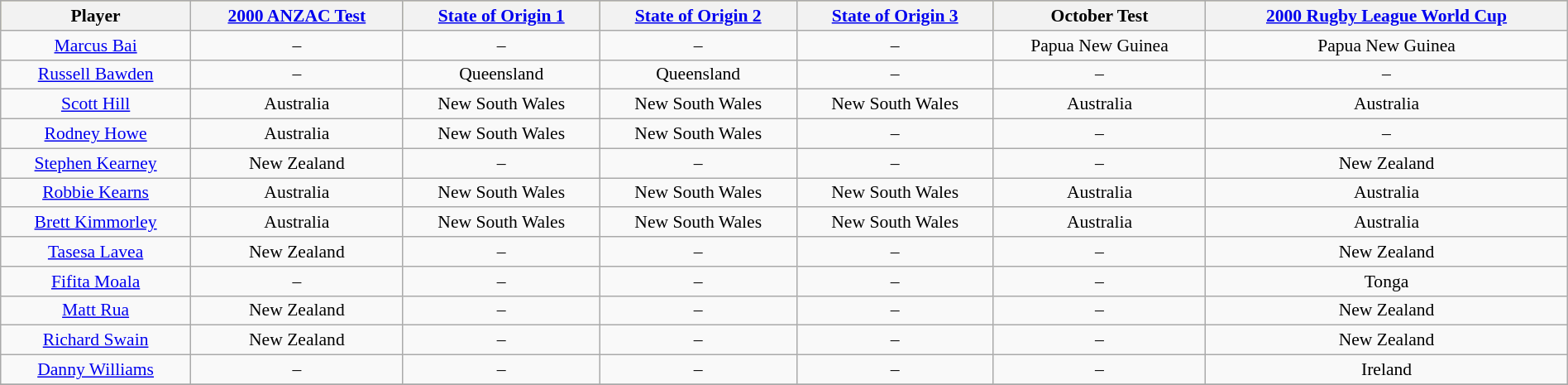<table class="wikitable"  style="width:100%; font-size:90%; text-align:center">
<tr style="background:#bdb76b;">
<th>Player</th>
<th><a href='#'>2000 ANZAC Test</a></th>
<th><a href='#'>State of Origin 1</a></th>
<th><a href='#'>State of Origin 2</a></th>
<th><a href='#'>State of Origin 3</a></th>
<th>October Test</th>
<th><a href='#'>2000 Rugby League World Cup</a></th>
</tr>
<tr style="text-align:center">
<td><a href='#'>Marcus Bai</a></td>
<td>–</td>
<td>–</td>
<td>–</td>
<td>–</td>
<td>Papua New Guinea</td>
<td>Papua New Guinea</td>
</tr>
<tr>
<td><a href='#'>Russell Bawden</a></td>
<td>–</td>
<td>Queensland</td>
<td>Queensland</td>
<td>–</td>
<td>–</td>
<td>–</td>
</tr>
<tr>
<td><a href='#'>Scott Hill</a></td>
<td>Australia</td>
<td>New South Wales</td>
<td>New South Wales</td>
<td>New South Wales</td>
<td>Australia</td>
<td>Australia</td>
</tr>
<tr>
<td><a href='#'>Rodney Howe</a></td>
<td>Australia</td>
<td>New South Wales</td>
<td>New South Wales</td>
<td>–</td>
<td>–</td>
<td>–</td>
</tr>
<tr>
<td><a href='#'>Stephen Kearney</a></td>
<td>New Zealand</td>
<td>–</td>
<td>–</td>
<td>–</td>
<td>–</td>
<td>New Zealand</td>
</tr>
<tr>
<td><a href='#'>Robbie Kearns</a></td>
<td>Australia</td>
<td>New South Wales</td>
<td>New South Wales</td>
<td>New South Wales</td>
<td>Australia</td>
<td>Australia</td>
</tr>
<tr>
<td><a href='#'>Brett Kimmorley</a></td>
<td>Australia</td>
<td>New South Wales</td>
<td>New South Wales</td>
<td>New South Wales</td>
<td>Australia</td>
<td>Australia</td>
</tr>
<tr>
<td><a href='#'>Tasesa Lavea</a></td>
<td>New Zealand</td>
<td>–</td>
<td>–</td>
<td>–</td>
<td>–</td>
<td>New Zealand</td>
</tr>
<tr>
<td><a href='#'>Fifita Moala</a></td>
<td>–</td>
<td>–</td>
<td>–</td>
<td>–</td>
<td>–</td>
<td>Tonga</td>
</tr>
<tr>
<td><a href='#'>Matt Rua</a></td>
<td>New Zealand</td>
<td>–</td>
<td>–</td>
<td>–</td>
<td>–</td>
<td>New Zealand</td>
</tr>
<tr>
<td><a href='#'>Richard Swain</a></td>
<td>New Zealand</td>
<td>–</td>
<td>–</td>
<td>–</td>
<td>–</td>
<td>New Zealand</td>
</tr>
<tr>
<td><a href='#'>Danny Williams</a></td>
<td>–</td>
<td>–</td>
<td>–</td>
<td>–</td>
<td>–</td>
<td>Ireland</td>
</tr>
<tr>
</tr>
</table>
